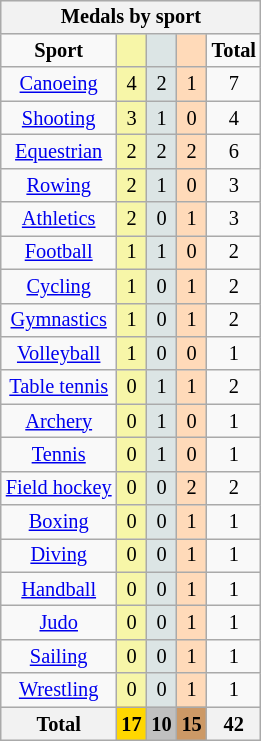<table class="wikitable" style="font-size:85%; float:right;">
<tr style="background:#efefef;">
<th colspan=7>Medals by sport</th>
</tr>
<tr align=center>
<td><strong>Sport</strong></td>
<td style="background:#f7f6a8;"></td>
<td style="background:#dce5e5;"></td>
<td style="background:#ffdab9;"></td>
<td><strong>Total</strong></td>
</tr>
<tr align=center>
<td><a href='#'>Canoeing</a></td>
<td style="background:#f7f6a8;">4</td>
<td style="background:#dce5e5;">2</td>
<td style="background:#ffdab9;">1</td>
<td>7</td>
</tr>
<tr align=center>
<td><a href='#'>Shooting</a></td>
<td style="background:#f7f6a8;">3</td>
<td style="background:#dce5e5;">1</td>
<td style="background:#ffdab9;">0</td>
<td>4</td>
</tr>
<tr align=center>
<td><a href='#'>Equestrian</a></td>
<td style="background:#f7f6a8;">2</td>
<td style="background:#dce5e5;">2</td>
<td style="background:#ffdab9;">2</td>
<td>6</td>
</tr>
<tr align=center>
<td><a href='#'>Rowing</a></td>
<td style="background:#f7f6a8;">2</td>
<td style="background:#dce5e5;">1</td>
<td style="background:#ffdab9;">0</td>
<td>3</td>
</tr>
<tr align=center>
<td><a href='#'>Athletics</a></td>
<td style="background:#f7f6a8;">2</td>
<td style="background:#dce5e5;">0</td>
<td style="background:#ffdab9;">1</td>
<td>3</td>
</tr>
<tr align=center>
<td><a href='#'>Football</a></td>
<td style="background:#f7f6a8;">1</td>
<td style="background:#dce5e5;">1</td>
<td style="background:#ffdab9;">0</td>
<td>2</td>
</tr>
<tr align=center>
<td><a href='#'>Cycling</a></td>
<td style="background:#f7f6a8;">1</td>
<td style="background:#dce5e5;">0</td>
<td style="background:#ffdab9;">1</td>
<td>2</td>
</tr>
<tr align=center>
<td><a href='#'>Gymnastics</a></td>
<td style="background:#f7f6a8;">1</td>
<td style="background:#dce5e5;">0</td>
<td style="background:#ffdab9;">1</td>
<td>2</td>
</tr>
<tr align=center>
<td><a href='#'>Volleyball</a></td>
<td style="background:#f7f6a8;">1</td>
<td style="background:#dce5e5;">0</td>
<td style="background:#ffdab9;">0</td>
<td>1</td>
</tr>
<tr align=center>
<td><a href='#'>Table tennis</a></td>
<td style="background:#f7f6a8;">0</td>
<td style="background:#dce5e5;">1</td>
<td style="background:#ffdab9;">1</td>
<td>2</td>
</tr>
<tr align=center>
<td><a href='#'>Archery</a></td>
<td style="background:#f7f6a8;">0</td>
<td style="background:#dce5e5;">1</td>
<td style="background:#ffdab9;">0</td>
<td>1</td>
</tr>
<tr align=center>
<td><a href='#'>Tennis</a></td>
<td style="background:#f7f6a8;">0</td>
<td style="background:#dce5e5;">1</td>
<td style="background:#ffdab9;">0</td>
<td>1</td>
</tr>
<tr align=center>
<td><a href='#'>Field hockey</a></td>
<td style="background:#f7f6a8;">0</td>
<td style="background:#dce5e5;">0</td>
<td style="background:#ffdab9;">2</td>
<td>2</td>
</tr>
<tr align=center>
<td><a href='#'>Boxing</a></td>
<td style="background:#f7f6a8;">0</td>
<td style="background:#dce5e5;">0</td>
<td style="background:#ffdab9;">1</td>
<td>1</td>
</tr>
<tr align=center>
<td><a href='#'>Diving</a></td>
<td style="background:#f7f6a8;">0</td>
<td style="background:#dce5e5;">0</td>
<td style="background:#ffdab9;">1</td>
<td>1</td>
</tr>
<tr align=center>
<td><a href='#'>Handball</a></td>
<td style="background:#f7f6a8;">0</td>
<td style="background:#dce5e5;">0</td>
<td style="background:#ffdab9;">1</td>
<td>1</td>
</tr>
<tr align=center>
<td><a href='#'>Judo</a></td>
<td style="background:#f7f6a8;">0</td>
<td style="background:#dce5e5;">0</td>
<td style="background:#ffdab9;">1</td>
<td>1</td>
</tr>
<tr align=center>
<td><a href='#'>Sailing</a></td>
<td style="background:#f7f6a8;">0</td>
<td style="background:#dce5e5;">0</td>
<td style="background:#ffdab9;">1</td>
<td>1</td>
</tr>
<tr align=center>
<td><a href='#'>Wrestling</a></td>
<td style="background:#f7f6a8;">0</td>
<td style="background:#dce5e5;">0</td>
<td style="background:#ffdab9;">1</td>
<td>1</td>
</tr>
<tr align=center>
<th>Total</th>
<th style="background:gold;">17</th>
<th style="background:silver;">10</th>
<th style="background:#c96;">15</th>
<th>42</th>
</tr>
</table>
